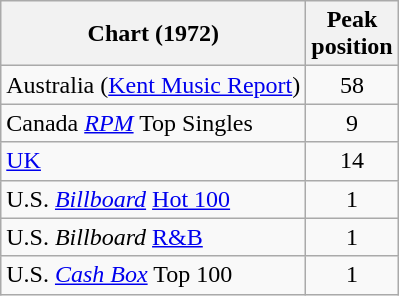<table class="wikitable sortable">
<tr>
<th>Chart (1972)</th>
<th>Peak<br>position</th>
</tr>
<tr>
<td>Australia (<a href='#'>Kent Music Report</a>)</td>
<td style="text-align:center;">58</td>
</tr>
<tr>
<td>Canada <em><a href='#'>RPM</a></em> Top Singles</td>
<td style="text-align:center;">9</td>
</tr>
<tr>
<td><a href='#'>UK</a></td>
<td style="text-align:center;">14</td>
</tr>
<tr>
<td>U.S. <em><a href='#'>Billboard</a></em> <a href='#'>Hot 100</a></td>
<td style="text-align:center;">1</td>
</tr>
<tr>
<td>U.S. <em>Billboard</em> <a href='#'>R&B</a></td>
<td style="text-align:center;">1</td>
</tr>
<tr>
<td>U.S. <a href='#'><em>Cash Box</em></a> Top 100</td>
<td align="center">1</td>
</tr>
</table>
